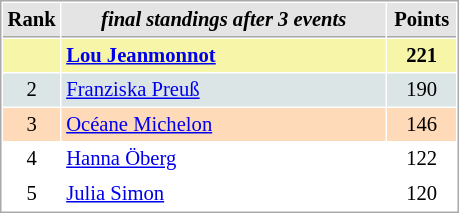<table cellspacing="1" cellpadding="3" style="border:1px solid #AAAAAA;font-size:86%">
<tr style="background-color: #E4E4E4;">
<th style="border-bottom:1px solid #AAAAAA; width: 10px;">Rank</th>
<th style="border-bottom:1px solid #AAAAAA; width: 210px;"><em>final standings after 3 events</em></th>
<th style="border-bottom:1px solid #AAAAAA; width: 40px;">Points</th>
</tr>
<tr style="background:#f7f6a8;">
<td align=center></td>
<td> <strong><a href='#'>Lou Jeanmonnot</a></strong></td>
<td align=center><strong>221</strong></td>
</tr>
<tr style="background:#dce5e5;">
<td align=center>2</td>
<td> <a href='#'>Franziska Preuß</a></td>
<td align=center>190</td>
</tr>
<tr style="background:#ffdab9;">
<td align=center>3</td>
<td> <a href='#'>Océane Michelon</a></td>
<td align=center>146</td>
</tr>
<tr>
<td align=center>4</td>
<td> <a href='#'>Hanna Öberg</a></td>
<td align=center>122</td>
</tr>
<tr>
<td align=center>5</td>
<td> <a href='#'>Julia Simon</a></td>
<td align=center>120</td>
</tr>
</table>
